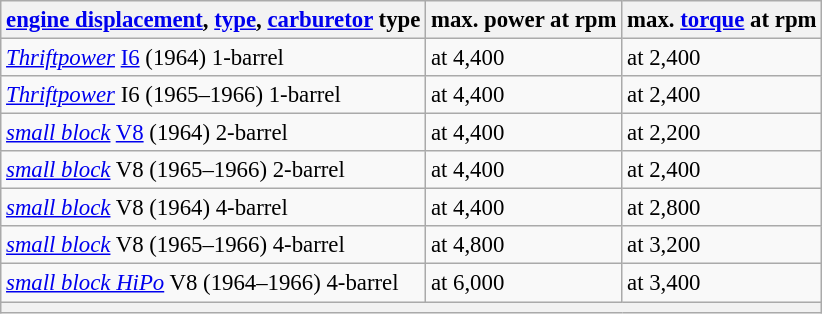<table class="wikitable" style="font-size:95%;">
<tr>
<th><a href='#'>engine displacement</a>, <a href='#'>type</a>, <a href='#'>carburetor</a> type</th>
<th>max. power at rpm</th>
<th>max. <a href='#'>torque</a> at rpm</th>
</tr>
<tr>
<td> <em><a href='#'>Thriftpower</a></em> <a href='#'>I6</a> (1964) 1-barrel</td>
<td> at 4,400</td>
<td> at 2,400</td>
</tr>
<tr>
<td> <em><a href='#'>Thriftpower</a></em> I6 (1965–1966) 1-barrel</td>
<td> at 4,400</td>
<td> at 2,400</td>
</tr>
<tr>
<td> <em><a href='#'>small block</a></em> <a href='#'>V8</a> (1964) 2-barrel</td>
<td> at 4,400</td>
<td> at 2,200</td>
</tr>
<tr>
<td> <em><a href='#'>small block</a></em> V8 (1965–1966) 2-barrel</td>
<td> at 4,400</td>
<td> at 2,400</td>
</tr>
<tr>
<td> <em><a href='#'>small block</a></em> V8 (1964) 4-barrel</td>
<td> at 4,400</td>
<td> at 2,800</td>
</tr>
<tr>
<td> <em><a href='#'>small block</a></em> V8 (1965–1966) 4-barrel</td>
<td> at 4,800</td>
<td> at 3,200</td>
</tr>
<tr>
<td> <em><a href='#'>small block HiPo</a></em> V8 (1964–1966) 4-barrel</td>
<td> at 6,000</td>
<td> at 3,400</td>
</tr>
<tr>
<th colspan="3"></th>
</tr>
</table>
